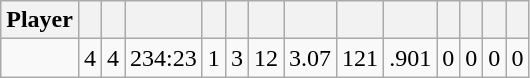<table class="wikitable sortable" style="text-align:center;">
<tr>
<th>Player</th>
<th></th>
<th></th>
<th></th>
<th></th>
<th></th>
<th></th>
<th></th>
<th></th>
<th></th>
<th></th>
<th></th>
<th></th>
<th></th>
</tr>
<tr>
<td></td>
<td>4</td>
<td>4</td>
<td>234:23</td>
<td>1</td>
<td>3</td>
<td>12</td>
<td>3.07</td>
<td>121</td>
<td>.901</td>
<td>0</td>
<td>0</td>
<td>0</td>
<td>0</td>
</tr>
</table>
